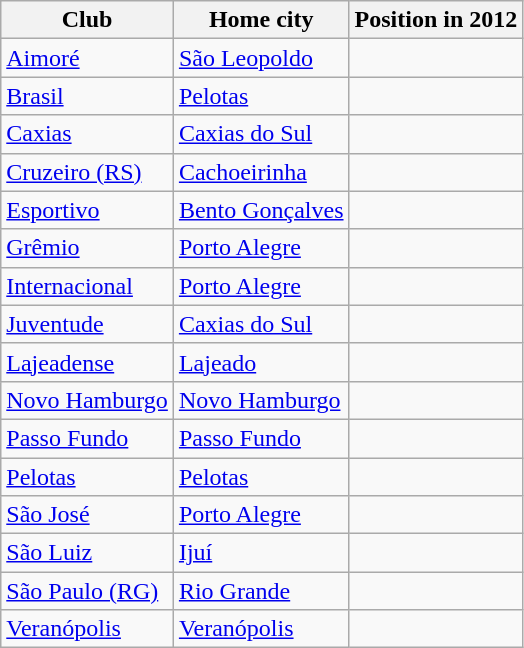<table class="wikitable sortable">
<tr>
<th>Club</th>
<th>Home city</th>
<th>Position in 2012</th>
</tr>
<tr>
<td><a href='#'>Aimoré</a></td>
<td><a href='#'>São Leopoldo</a></td>
<td></td>
</tr>
<tr>
<td><a href='#'>Brasil</a></td>
<td><a href='#'>Pelotas</a></td>
<td></td>
</tr>
<tr>
<td><a href='#'>Caxias</a></td>
<td><a href='#'>Caxias do Sul</a></td>
<td></td>
</tr>
<tr>
<td><a href='#'>Cruzeiro (RS)</a></td>
<td><a href='#'>Cachoeirinha</a></td>
<td></td>
</tr>
<tr>
<td><a href='#'>Esportivo</a></td>
<td><a href='#'>Bento Gonçalves</a></td>
<td></td>
</tr>
<tr>
<td><a href='#'>Grêmio</a></td>
<td><a href='#'>Porto Alegre</a></td>
<td></td>
</tr>
<tr>
<td><a href='#'>Internacional</a></td>
<td><a href='#'>Porto Alegre</a></td>
<td></td>
</tr>
<tr>
<td><a href='#'>Juventude</a></td>
<td><a href='#'>Caxias do Sul</a></td>
<td></td>
</tr>
<tr>
<td><a href='#'>Lajeadense</a></td>
<td><a href='#'>Lajeado</a></td>
<td></td>
</tr>
<tr>
<td><a href='#'>Novo Hamburgo</a></td>
<td><a href='#'>Novo Hamburgo</a></td>
<td></td>
</tr>
<tr>
<td><a href='#'>Passo Fundo</a></td>
<td><a href='#'>Passo Fundo</a></td>
<td></td>
</tr>
<tr>
<td><a href='#'>Pelotas</a></td>
<td><a href='#'>Pelotas</a></td>
<td></td>
</tr>
<tr>
<td><a href='#'>São José</a></td>
<td><a href='#'>Porto Alegre</a></td>
<td></td>
</tr>
<tr>
<td><a href='#'>São Luiz</a></td>
<td><a href='#'>Ijuí</a></td>
<td></td>
</tr>
<tr>
<td><a href='#'>São Paulo (RG)</a></td>
<td><a href='#'>Rio Grande</a></td>
<td></td>
</tr>
<tr>
<td><a href='#'>Veranópolis</a></td>
<td><a href='#'>Veranópolis</a></td>
<td></td>
</tr>
</table>
